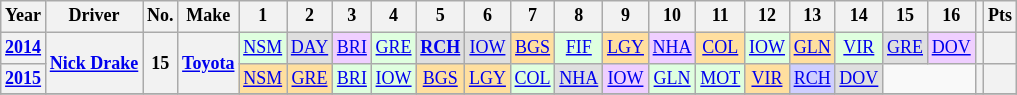<table class="wikitable" style="text-align:center; font-size:75%">
<tr>
<th>Year</th>
<th>Driver</th>
<th>No.</th>
<th>Make</th>
<th>1</th>
<th>2</th>
<th>3</th>
<th>4</th>
<th>5</th>
<th>6</th>
<th>7</th>
<th>8</th>
<th>9</th>
<th>10</th>
<th>11</th>
<th>12</th>
<th>13</th>
<th>14</th>
<th>15</th>
<th>16</th>
<th></th>
<th>Pts</th>
</tr>
<tr>
<th><a href='#'>2014</a></th>
<th rowspan=2><a href='#'>Nick Drake</a></th>
<th rowspan=2>15</th>
<th rowspan=2><a href='#'>Toyota</a></th>
<td style="background-color:#DFFFDF"><a href='#'>NSM</a><br></td>
<td style="background-color:#DFDFDF"><a href='#'>DAY</a><br></td>
<td style="background-color:#EFCFFF"><a href='#'>BRI</a><br></td>
<td style="background-color:#DFFFDF"><a href='#'>GRE</a><br></td>
<td style="background-color:#DFDFDF"><strong><a href='#'>RCH</a></strong><br></td>
<td style="background-color:#DFDFDF"><a href='#'>IOW</a><br></td>
<td style="background-color:#FFDF9F"><a href='#'>BGS</a><br></td>
<td style="background-color:#DFFFDF"><a href='#'>FIF</a><br></td>
<td style="background-color:#FFDF9F"><a href='#'>LGY</a><br></td>
<td style="background-color:#EFCFFF"><a href='#'>NHA</a><br></td>
<td style="background-color:#FFDF9F"><a href='#'>COL</a><br></td>
<td style="background-color:#DFFFDF"><a href='#'>IOW</a><br></td>
<td style="background-color:#FFDF9F"><a href='#'>GLN</a><br></td>
<td style="background-color:#DFFFDF"><a href='#'>VIR</a><br></td>
<td style="background-color:#DFDFDF"><a href='#'>GRE</a><br></td>
<td style="background-color:#EFCFFF"><a href='#'>DOV</a><br></td>
<th></th>
<th></th>
</tr>
<tr>
<th><a href='#'>2015</a></th>
<td style="background-color:#FFDF9F"><a href='#'>NSM</a><br></td>
<td style="background-color:#FFDF9F"><a href='#'>GRE</a><br></td>
<td style="background-color:#DFFFDF"><a href='#'>BRI</a><br></td>
<td style="background-color:#DFFFDF"><a href='#'>IOW</a><br></td>
<td style="background-color:#FFDF9F"><a href='#'>BGS</a><br></td>
<td style="background-color:#FFDF9F"><a href='#'>LGY</a><br></td>
<td style="background-color:#DFFFDF"><a href='#'>COL</a><br></td>
<td style="background-color:#DFDFDF"><a href='#'>NHA</a><br></td>
<td style="background-color:#EFCFFF"><a href='#'>IOW</a><br></td>
<td style="background-color:#DFFFDF"><a href='#'>GLN</a><br></td>
<td style="background-color:#DFFFDF"><a href='#'>MOT</a><br></td>
<td style="background-color:#FFDF9F"><a href='#'>VIR</a><br></td>
<td style="background-color:#CFCFFF"><a href='#'>RCH</a><br></td>
<td style="background-color:#DFDFDF"><a href='#'>DOV</a><br></td>
<td colspan="2"></td>
<th></th>
<th></th>
</tr>
<tr>
</tr>
</table>
